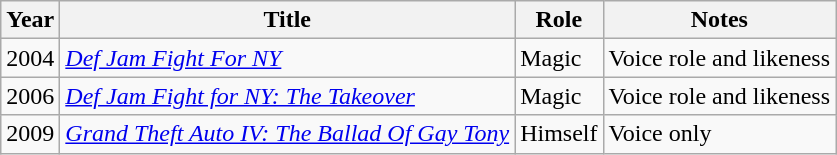<table class="wikitable sortable">
<tr>
<th>Year</th>
<th>Title</th>
<th>Role</th>
<th>Notes</th>
</tr>
<tr>
<td>2004</td>
<td><em><a href='#'>Def Jam Fight For NY</a></em></td>
<td>Magic</td>
<td>Voice role and likeness</td>
</tr>
<tr>
<td>2006</td>
<td><em><a href='#'>Def Jam Fight for NY: The Takeover</a></em></td>
<td>Magic</td>
<td>Voice role and likeness</td>
</tr>
<tr>
<td>2009</td>
<td><em><a href='#'>Grand Theft Auto IV: The Ballad Of Gay Tony</a></em></td>
<td>Himself</td>
<td>Voice only</td>
</tr>
</table>
